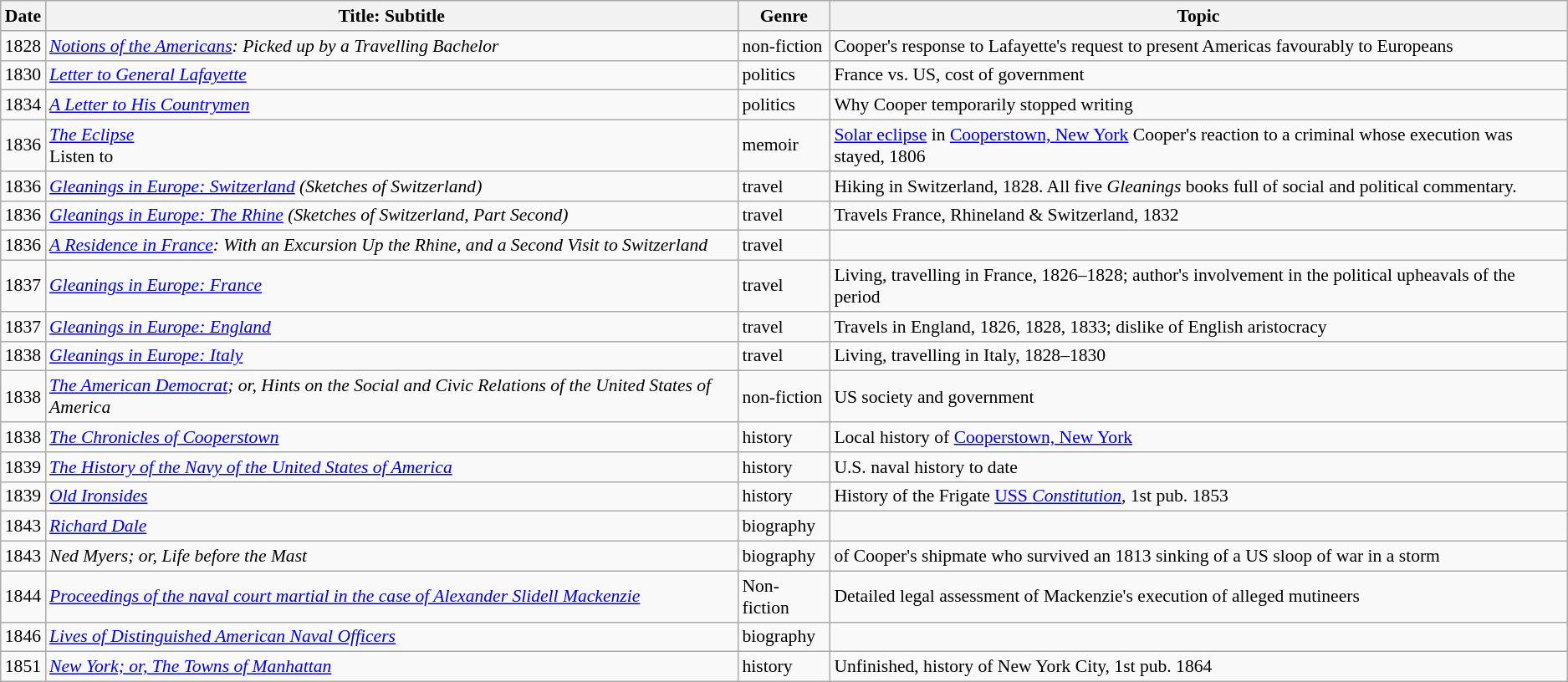<table class="wikitable sortable" style="font-size:90%;">
<tr>
<th>Date</th>
<th>Title: Subtitle</th>
<th>Genre</th>
<th>Topic</th>
</tr>
<tr>
<td>1828</td>
<td><em><a href='#'>Notions of the Americans</a>: Picked up by a Travelling Bachelor</em></td>
<td>non-fiction</td>
<td>Cooper's response to Lafayette's request to present Americas favourably to Europeans</td>
</tr>
<tr>
<td>1830</td>
<td><em><a href='#'>Letter to General Lafayette</a></em></td>
<td>politics</td>
<td>France vs. US, cost of government</td>
</tr>
<tr>
<td>1834</td>
<td><em><a href='#'>A Letter to His Countrymen</a></em></td>
<td>politics</td>
<td>Why Cooper temporarily stopped writing</td>
</tr>
<tr>
<td>1836</td>
<td><em><a href='#'>The Eclipse</a></em><br>Listen to </td>
<td>memoir</td>
<td><a href='#'>Solar eclipse</a> in <a href='#'>Cooperstown, New York</a> Cooper's reaction to a criminal whose execution was stayed, 1806</td>
</tr>
<tr>
<td>1836</td>
<td><em><a href='#'>Gleanings in Europe: Switzerland</a> (Sketches of Switzerland)</em></td>
<td>travel</td>
<td>Hiking in Switzerland, 1828. All five <em>Gleanings</em> books full of social and political commentary.</td>
</tr>
<tr>
<td>1836</td>
<td><em><a href='#'>Gleanings in Europe: The Rhine</a> (Sketches of Switzerland, Part Second)</em></td>
<td>travel</td>
<td>Travels France, Rhineland & Switzerland, 1832</td>
</tr>
<tr>
<td>1836</td>
<td><em><a href='#'>A Residence in France</a>: With an Excursion Up the Rhine, and a Second Visit to Switzerland</em></td>
<td>travel</td>
<td></td>
</tr>
<tr>
<td>1837</td>
<td><em><a href='#'>Gleanings in Europe: France</a></em></td>
<td>travel</td>
<td>Living, travelling in France, 1826–1828; author's involvement in the political upheavals of the period</td>
</tr>
<tr>
<td>1837</td>
<td><em><a href='#'>Gleanings in Europe: England</a></em></td>
<td>travel</td>
<td>Travels in England, 1826, 1828, 1833; dislike of English aristocracy</td>
</tr>
<tr>
<td>1838</td>
<td><em><a href='#'>Gleanings in Europe: Italy</a></em></td>
<td>travel</td>
<td>Living, travelling in Italy, 1828–1830</td>
</tr>
<tr>
<td>1838</td>
<td><em><a href='#'>The American Democrat</a>; or, Hints on the Social and Civic Relations of the United States of America</em></td>
<td>non-fiction</td>
<td>US society and government</td>
</tr>
<tr>
<td>1838</td>
<td><em><a href='#'>The Chronicles of Cooperstown</a></em></td>
<td>history</td>
<td>Local history of <a href='#'>Cooperstown, New York</a></td>
</tr>
<tr>
<td>1839</td>
<td><em><a href='#'>The History of the Navy of the United States of America</a></em></td>
<td>history</td>
<td>U.S. naval history to date</td>
</tr>
<tr>
<td>1839</td>
<td><em><a href='#'>Old Ironsides</a></em></td>
<td>history</td>
<td>History of the Frigate <a href='#'>USS <em>Constitution</em></a>, 1st pub. 1853</td>
</tr>
<tr>
<td>1843</td>
<td><em><a href='#'>Richard Dale</a></em></td>
<td>biography</td>
<td></td>
</tr>
<tr>
<td>1843</td>
<td><em>Ned Myers; or, Life before the Mast</em></td>
<td>biography</td>
<td>of Cooper's shipmate who survived an 1813 sinking of a US sloop of war in a storm</td>
</tr>
<tr>
<td>1844</td>
<td><em><a href='#'>Proceedings of the naval court martial in the case of Alexander Slidell Mackenzie</a></em></td>
<td>Non-fiction</td>
<td>Detailed legal assessment of Mackenzie's execution of alleged mutineers</td>
</tr>
<tr>
<td>1846</td>
<td><em><a href='#'>Lives of Distinguished American Naval Officers</a></em></td>
<td>biography</td>
<td></td>
</tr>
<tr>
<td>1851</td>
<td><em><a href='#'>New York; or, The Towns of Manhattan</a></em></td>
<td>history</td>
<td>Unfinished, history of New York City, 1st pub. 1864</td>
</tr>
</table>
